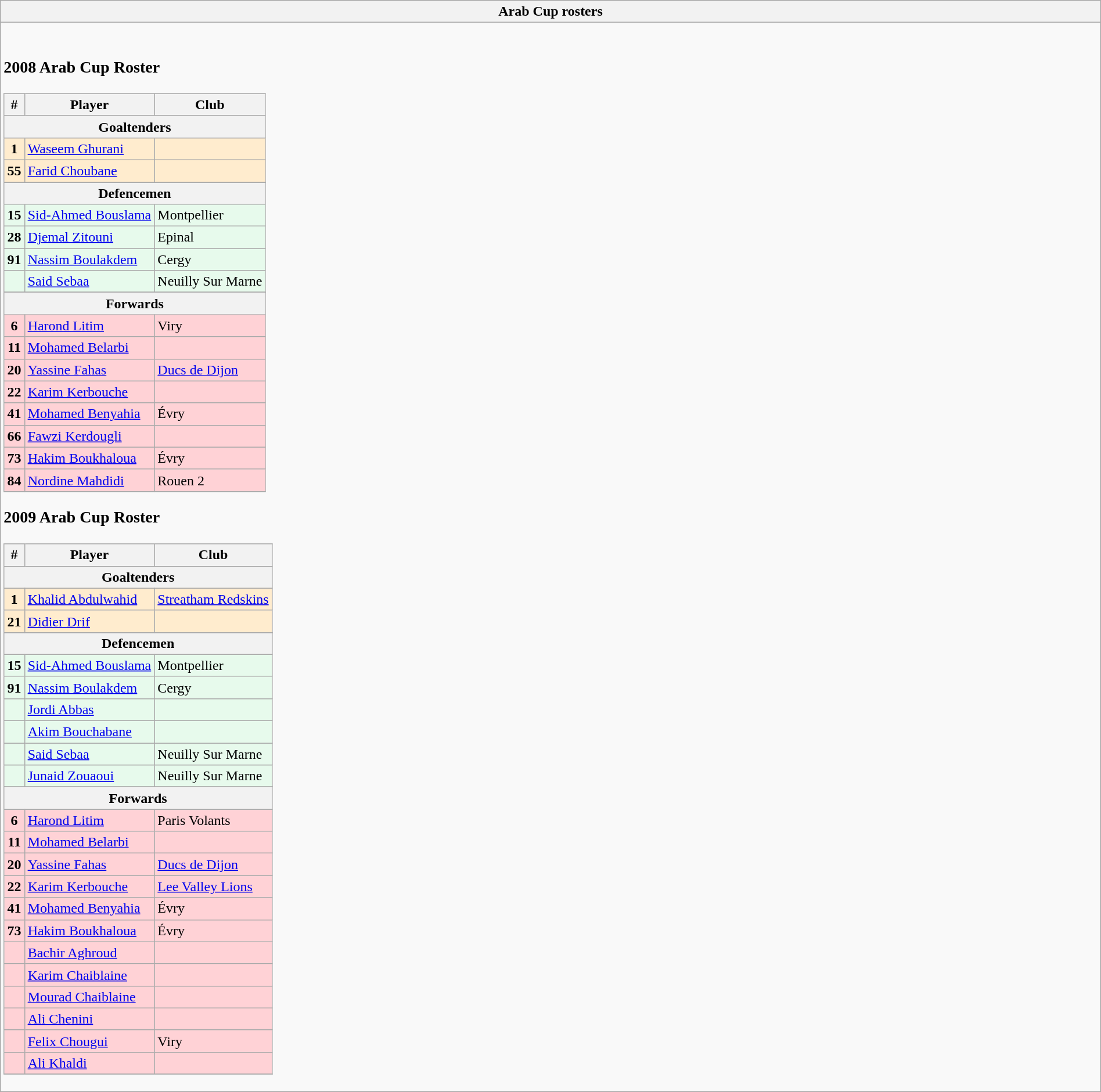<table class="wikitable collapsible collapsed" style="width:100%">
<tr>
<th>Arab Cup rosters</th>
</tr>
<tr>
<td><br><h3>2008 Arab Cup Roster</h3><table class="wikitable">
<tr>
<th>#</th>
<th>Player</th>
<th>Club</th>
</tr>
<tr>
<th colspan="7" bgcolor="#EFEFEF">Goaltenders</th>
</tr>
<tr bgcolor="#FFECCE">
<td align="center"><strong>1</strong></td>
<td><a href='#'>Waseem Ghurani</a></td>
<td></td>
</tr>
<tr bgcolor="#FFECCE">
<td align="center"><strong>55</strong></td>
<td><a href='#'>Farid Choubane</a></td>
<td></td>
</tr>
<tr bgcolor="#FFECCE">
</tr>
<tr>
<th colspan="7" bgcolor="#EFEFEF">Defencemen</th>
</tr>
<tr bgcolor="#E7FAEC">
<td align="center"><strong>15</strong></td>
<td><a href='#'>Sid-Ahmed Bouslama</a></td>
<td> Montpellier</td>
</tr>
<tr bgcolor="#E7FAEC">
<td align="center"><strong>28</strong></td>
<td><a href='#'>Djemal Zitouni</a></td>
<td> Epinal</td>
</tr>
<tr bgcolor="#E7FAEC">
<td align="center"><strong>91</strong></td>
<td><a href='#'>Nassim Boulakdem</a></td>
<td> Cergy</td>
</tr>
<tr bgcolor="#E7FAEC">
<td align="center"><strong></strong></td>
<td><a href='#'>Said Sebaa</a></td>
<td> Neuilly Sur Marne</td>
</tr>
<tr bgcolor="#E7FAEC">
</tr>
<tr>
<th colspan="7" bgcolor="#EFEFEF">Forwards</th>
</tr>
<tr bgcolor="#FFD2D6">
<td align="center"><strong>6</strong></td>
<td><a href='#'>Harond Litim</a></td>
<td> Viry</td>
</tr>
<tr bgcolor="#FFD2D6">
<td align="center"><strong>11</strong></td>
<td><a href='#'>Mohamed Belarbi</a></td>
<td></td>
</tr>
<tr bgcolor="#FFD2D6">
<td align="center"><strong>20</strong></td>
<td><a href='#'>Yassine Fahas</a></td>
<td> <a href='#'>Ducs de Dijon</a></td>
</tr>
<tr bgcolor="#FFD2D6">
<td align="center"><strong>22</strong></td>
<td><a href='#'>Karim Kerbouche</a></td>
<td></td>
</tr>
<tr bgcolor="#FFD2D6">
<td align="center"><strong>41</strong></td>
<td><a href='#'>Mohamed Benyahia</a></td>
<td> Évry</td>
</tr>
<tr bgcolor="#FFD2D6">
<td align="center"><strong>66</strong></td>
<td><a href='#'>Fawzi Kerdougli</a></td>
<td></td>
</tr>
<tr bgcolor="#FFD2D6">
<td align="center"><strong>73</strong></td>
<td><a href='#'>Hakim Boukhaloua</a></td>
<td> Évry</td>
</tr>
<tr bgcolor="#FFD2D6">
<td align="center"><strong>84</strong></td>
<td><a href='#'>Nordine Mahdidi</a></td>
<td> Rouen 2</td>
</tr>
<tr bgcolor="#FFD2D6">
</tr>
</table>
<h3>2009 Arab Cup Roster</h3><table class="wikitable">
<tr>
<th>#</th>
<th>Player</th>
<th>Club</th>
</tr>
<tr>
<th colspan="7" bgcolor="#EFEFEF">Goaltenders</th>
</tr>
<tr bgcolor="#FFECCE">
<td align="center"><strong>1</strong></td>
<td><a href='#'>Khalid Abdulwahid</a></td>
<td> <a href='#'>Streatham Redskins</a></td>
</tr>
<tr bgcolor="#FFECCE">
<td align="center"><strong>21</strong></td>
<td><a href='#'>Didier Drif</a></td>
<td></td>
</tr>
<tr bgcolor="#FFECCE">
</tr>
<tr>
<th colspan="7" bgcolor="#EFEFEF">Defencemen</th>
</tr>
<tr bgcolor="#E7FAEC">
<td align="center"><strong>15</strong></td>
<td><a href='#'>Sid-Ahmed Bouslama</a></td>
<td> Montpellier</td>
</tr>
<tr bgcolor="#E7FAEC">
<td align="center"><strong>91</strong></td>
<td><a href='#'>Nassim Boulakdem</a></td>
<td> Cergy</td>
</tr>
<tr bgcolor="#E7FAEC">
<td align="center"><strong></strong></td>
<td><a href='#'>Jordi Abbas</a></td>
<td></td>
</tr>
<tr bgcolor="#E7FAEC">
<td align="center"><strong></strong></td>
<td><a href='#'>Akim Bouchabane</a></td>
<td></td>
</tr>
<tr bgcolor="#E7FAEC">
<td align="center"><strong></strong></td>
<td><a href='#'>Said Sebaa</a></td>
<td> Neuilly Sur Marne</td>
</tr>
<tr bgcolor="#E7FAEC">
<td align="center"><strong></strong></td>
<td><a href='#'>Junaid Zouaoui</a></td>
<td> Neuilly Sur Marne</td>
</tr>
<tr bgcolor="#E7FAEC">
</tr>
<tr>
<th colspan="7" bgcolor="#EFEFEF">Forwards</th>
</tr>
<tr bgcolor="#FFD2D6">
<td align="center"><strong>6</strong></td>
<td><a href='#'>Harond Litim</a></td>
<td> Paris Volants</td>
</tr>
<tr bgcolor="#FFD2D6">
<td align="center"><strong>11</strong></td>
<td><a href='#'>Mohamed Belarbi</a></td>
<td></td>
</tr>
<tr bgcolor="#FFD2D6">
<td align="center"><strong>20</strong></td>
<td><a href='#'>Yassine Fahas</a></td>
<td> <a href='#'>Ducs de Dijon</a></td>
</tr>
<tr bgcolor="#FFD2D6">
<td align="center"><strong>22</strong></td>
<td><a href='#'>Karim Kerbouche</a></td>
<td> <a href='#'>Lee Valley Lions</a></td>
</tr>
<tr bgcolor="#FFD2D6">
<td align="center"><strong>41</strong></td>
<td><a href='#'>Mohamed Benyahia</a></td>
<td> Évry</td>
</tr>
<tr bgcolor="#FFD2D6">
<td align="center"><strong>73</strong></td>
<td><a href='#'>Hakim Boukhaloua</a></td>
<td> Évry</td>
</tr>
<tr bgcolor="#FFD2D6">
<td align="center"><strong></strong></td>
<td><a href='#'>Bachir Aghroud</a></td>
<td></td>
</tr>
<tr bgcolor="#FFD2D6">
<td align="center"><strong></strong></td>
<td><a href='#'>Karim Chaiblaine</a></td>
<td></td>
</tr>
<tr bgcolor="#FFD2D6">
<td align="center"><strong></strong></td>
<td><a href='#'>Mourad Chaiblaine</a></td>
<td></td>
</tr>
<tr bgcolor="#FFD2D6">
<td align="center"><strong></strong></td>
<td><a href='#'>Ali Chenini</a></td>
<td></td>
</tr>
<tr bgcolor="#FFD2D6">
<td align="center"><strong></strong></td>
<td><a href='#'>Felix Chougui</a></td>
<td> Viry</td>
</tr>
<tr bgcolor="#FFD2D6">
<td align="center"><strong></strong></td>
<td><a href='#'>Ali Khaldi</a></td>
<td></td>
</tr>
<tr bgcolor="#FFD2D6">
</tr>
</table>
</td>
</tr>
</table>
